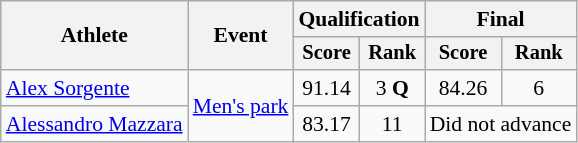<table class=wikitable style=text-align:center;font-size:90%>
<tr>
<th rowspan=2>Athlete</th>
<th rowspan=2>Event</th>
<th colspan=2>Qualification</th>
<th colspan=2>Final</th>
</tr>
<tr style=font-size:95%>
<th>Score</th>
<th>Rank</th>
<th>Score</th>
<th>Rank</th>
</tr>
<tr>
<td align=left><a href='#'>Alex Sorgente</a></td>
<td align=left rowspan=2><a href='#'>Men's park</a></td>
<td>91.14</td>
<td>3 <strong>Q</strong></td>
<td>84.26</td>
<td>6</td>
</tr>
<tr>
<td align=left><a href='#'>Alessandro Mazzara</a></td>
<td>83.17</td>
<td>11</td>
<td colspan=2>Did not advance</td>
</tr>
</table>
